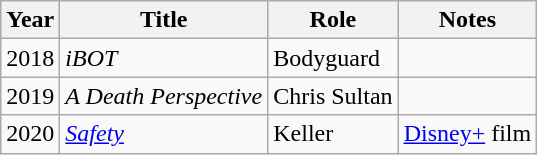<table class="wikitable sortable">
<tr>
<th>Year</th>
<th>Title</th>
<th>Role</th>
<th>Notes</th>
</tr>
<tr>
<td>2018</td>
<td><em>iBOT</em></td>
<td>Bodyguard</td>
<td></td>
</tr>
<tr>
<td>2019</td>
<td><em>A Death Perspective</em></td>
<td>Chris Sultan</td>
<td></td>
</tr>
<tr>
<td>2020</td>
<td><em><a href='#'>Safety</a></em></td>
<td>Keller</td>
<td><a href='#'>Disney+</a> film</td>
</tr>
</table>
